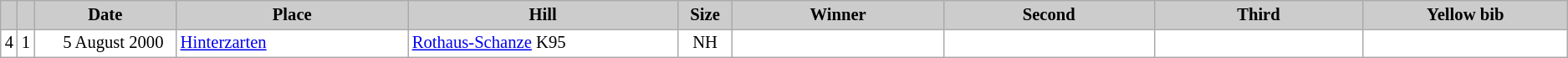<table class="wikitable plainrowheaders" style="background:#fff; font-size:86%; line-height:16px; border:grey solid 1px; border-collapse:collapse;">
<tr style="background:#ccc; text-align:center;">
<th scope="col" style="background:#ccc; width=20 px;"></th>
<th scope="col" style="background:#ccc; width=30 px;"></th>
<th scope="col" style="background:#ccc; width:120px;">Date</th>
<th scope="col" style="background:#ccc; width:200px;">Place</th>
<th scope="col" style="background:#ccc; width:240px;">Hill</th>
<th scope="col" style="background:#ccc; width:40px;">Size</th>
<th scope="col" style="background:#ccc; width:185px;">Winner</th>
<th scope="col" style="background:#ccc; width:185px;">Second</th>
<th scope="col" style="background:#ccc; width:185px;">Third</th>
<th scope="col" style="background:#ccc; width:180px;">Yellow bib</th>
</tr>
<tr>
<td align=center>4</td>
<td align=center>1</td>
<td align=right>5 August 2000  </td>
<td> <a href='#'>Hinterzarten</a></td>
<td><a href='#'>Rothaus-Schanze</a> K95</td>
<td align=center>NH</td>
<td></td>
<td></td>
<td></td>
<td></td>
</tr>
</table>
